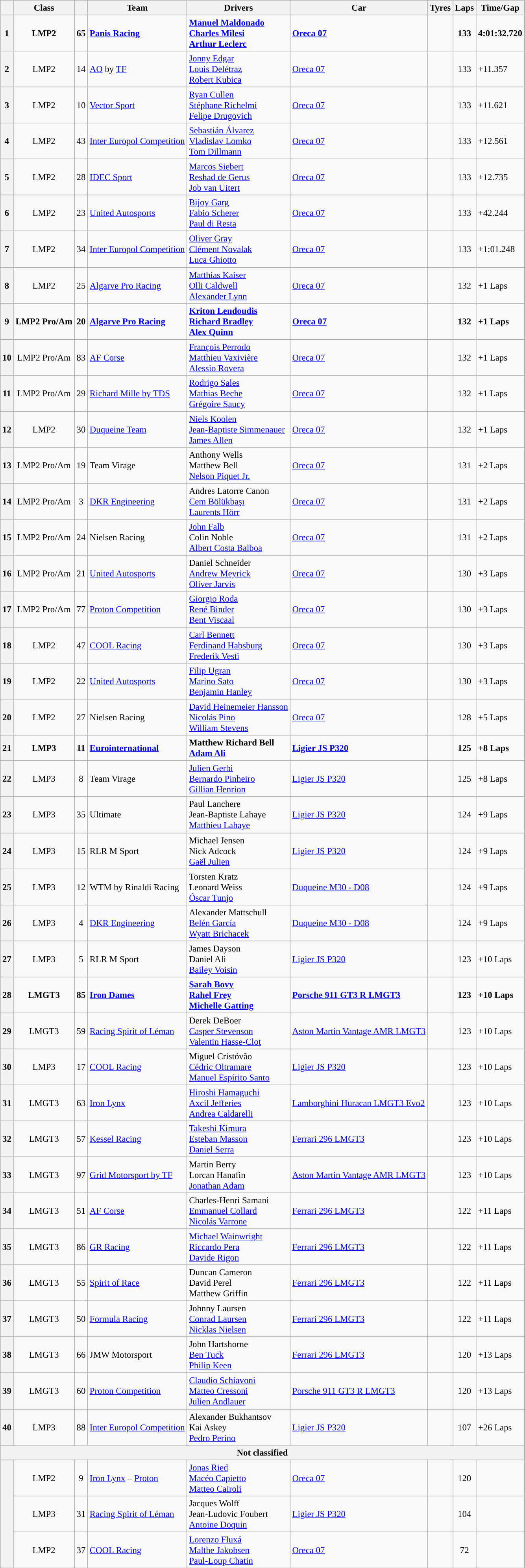<table class="wikitable" style="font-size:95%;">
<tr>
<th></th>
<th>Class</th>
<th></th>
<th>Team</th>
<th>Drivers</th>
<th>Car</th>
<th>Tyres</th>
<th>Laps</th>
<th>Time/Gap</th>
</tr>
<tr style="font-weight: bold;">
<th>1</th>
<td align="center">LMP2</td>
<td align="center">65</td>
<td> <a href='#'>Panis Racing</a></td>
<td> <a href='#'>Manuel Maldonado</a><br> <a href='#'>Charles Milesi</a><br> <a href='#'>Arthur Leclerc</a></td>
<td><a href='#'>Oreca 07</a></td>
<td align="center"></td>
<td align="center">133</td>
<td align="center">4:01:32.720</td>
</tr>
<tr>
<th>2</th>
<td align="center">LMP2</td>
<td align="center">14</td>
<td> <a href='#'>AO</a> by <a href='#'>TF</a></td>
<td> <a href='#'>Jonny Edgar</a><br> <a href='#'>Louis Delétraz</a><br> <a href='#'>Robert Kubica</a></td>
<td><a href='#'>Oreca 07</a></td>
<td align="center"></td>
<td align="center">133</td>
<td>+11.357</td>
</tr>
<tr>
<th>3</th>
<td align="center">LMP2</td>
<td align="center">10</td>
<td> <a href='#'>Vector Sport</a></td>
<td> <a href='#'>Ryan Cullen</a><br> <a href='#'>Stéphane Richelmi</a><br> <a href='#'>Felipe Drugovich</a></td>
<td><a href='#'>Oreca 07</a></td>
<td align="center"></td>
<td align="center">133</td>
<td>+11.621</td>
</tr>
<tr>
<th>4</th>
<td align="center">LMP2</td>
<td align="center">43</td>
<td> <a href='#'>Inter Europol Competition</a></td>
<td> <a href='#'>Sebastián Álvarez</a><br> <a href='#'>Vladislav Lomko</a><br> <a href='#'>Tom Dillmann</a></td>
<td><a href='#'>Oreca 07</a></td>
<td align="center"></td>
<td align="center">133</td>
<td>+12.561</td>
</tr>
<tr>
<th>5</th>
<td align="center">LMP2</td>
<td align="center">28</td>
<td> <a href='#'>IDEC Sport</a></td>
<td> <a href='#'>Marcos Siebert</a><br> <a href='#'>Reshad de Gerus</a><br> <a href='#'>Job van Uitert</a></td>
<td><a href='#'>Oreca 07</a></td>
<td align="center"></td>
<td align="center">133</td>
<td>+12.735</td>
</tr>
<tr>
<th>6</th>
<td align="center">LMP2</td>
<td align="center">23</td>
<td> <a href='#'>United Autosports</a></td>
<td> <a href='#'>Bijoy Garg</a><br> <a href='#'>Fabio Scherer</a><br> <a href='#'>Paul di Resta</a></td>
<td><a href='#'>Oreca 07</a></td>
<td align="center"></td>
<td align="center">133</td>
<td>+42.244</td>
</tr>
<tr>
<th>7</th>
<td align="center">LMP2</td>
<td align="center">34</td>
<td> <a href='#'>Inter Europol Competition</a></td>
<td> <a href='#'>Oliver Gray</a><br> <a href='#'>Clément Novalak</a><br> <a href='#'>Luca Ghiotto</a></td>
<td><a href='#'>Oreca 07</a></td>
<td align="center"></td>
<td align="center">133</td>
<td>+1:01.248</td>
</tr>
<tr>
<th>8</th>
<td align="center">LMP2</td>
<td align="center">25</td>
<td> <a href='#'>Algarve Pro Racing</a></td>
<td> <a href='#'>Matthias Kaiser</a><br> <a href='#'>Olli Caldwell</a><br> <a href='#'>Alexander Lynn</a></td>
<td><a href='#'>Oreca 07</a></td>
<td align="center"></td>
<td align="center">132</td>
<td>+1 Laps</td>
</tr>
<tr style="font-weight: bold;">
<th>9</th>
<td align="center">LMP2 Pro/Am</td>
<td align="center">20</td>
<td> <a href='#'>Algarve Pro Racing</a></td>
<td> <a href='#'>Kriton Lendoudis</a><br> <a href='#'>Richard Bradley</a><br> <a href='#'>Alex Quinn</a></td>
<td><a href='#'>Oreca 07</a></td>
<td align="center"></td>
<td align="center">132</td>
<td>+1 Laps</td>
</tr>
<tr>
<th>10</th>
<td align="center">LMP2 Pro/Am</td>
<td align="center">83</td>
<td> <a href='#'>AF Corse</a></td>
<td> <a href='#'>François Perrodo</a><br> <a href='#'>Matthieu Vaxivière</a><br> <a href='#'>Alessio Rovera</a></td>
<td><a href='#'>Oreca 07</a></td>
<td align="center"></td>
<td align="center">132</td>
<td>+1 Laps</td>
</tr>
<tr>
<th>11</th>
<td align="center">LMP2 Pro/Am</td>
<td align="center">29</td>
<td> <a href='#'>Richard Mille by TDS</a></td>
<td> <a href='#'>Rodrigo Sales</a><br> <a href='#'>Mathias Beche</a><br> <a href='#'>Grégoire Saucy</a></td>
<td><a href='#'>Oreca 07</a></td>
<td align="center"></td>
<td align="center">132</td>
<td>+1 Laps</td>
</tr>
<tr>
<th>12</th>
<td align="center">LMP2</td>
<td align="center">30</td>
<td> <a href='#'>Duqueine Team</a></td>
<td> <a href='#'>Niels Koolen</a><br> <a href='#'>Jean-Baptiste Simmenauer</a><br> <a href='#'>James Allen</a></td>
<td><a href='#'>Oreca 07</a></td>
<td align="center"></td>
<td align="center">132</td>
<td>+1 Laps</td>
</tr>
<tr>
<th>13</th>
<td align="center">LMP2 Pro/Am</td>
<td align="center">19</td>
<td> Team Virage</td>
<td> Anthony Wells<br> Matthew Bell<br> <a href='#'>Nelson Piquet Jr.</a></td>
<td><a href='#'>Oreca 07</a></td>
<td align="center"></td>
<td align="center">131</td>
<td>+2 Laps</td>
</tr>
<tr>
<th>14</th>
<td align="center">LMP2 Pro/Am</td>
<td align="center">3</td>
<td> <a href='#'>DKR Engineering</a></td>
<td> Andres Latorre Canon<br> <a href='#'>Cem Bölükbaşı</a><br> <a href='#'>Laurents Hörr</a></td>
<td><a href='#'>Oreca 07</a></td>
<td align="center"></td>
<td align="center">131</td>
<td>+2 Laps</td>
</tr>
<tr>
<th>15</th>
<td align="center">LMP2 Pro/Am</td>
<td align="center">24</td>
<td> Nielsen Racing</td>
<td> <a href='#'>John Falb</a><br> Colin Noble<br> <a href='#'>Albert Costa Balboa</a></td>
<td><a href='#'>Oreca 07</a></td>
<td align="center"></td>
<td align="center">131</td>
<td>+2 Laps</td>
</tr>
<tr>
<th>16</th>
<td align="center">LMP2 Pro/Am</td>
<td align="center">21</td>
<td> <a href='#'>United Autosports</a></td>
<td> Daniel Schneider<br> <a href='#'>Andrew Meyrick</a><br> <a href='#'>Oliver Jarvis</a></td>
<td><a href='#'>Oreca 07</a></td>
<td align="center"></td>
<td align="center">130</td>
<td>+3 Laps</td>
</tr>
<tr>
<th>17</th>
<td align="center">LMP2 Pro/Am</td>
<td align="center">77</td>
<td> <a href='#'>Proton Competition</a></td>
<td> <a href='#'>Giorgio Roda</a><br> <a href='#'>René Binder</a><br> <a href='#'>Bent Viscaal</a></td>
<td><a href='#'>Oreca 07</a></td>
<td align="center"></td>
<td align="center">130</td>
<td>+3 Laps</td>
</tr>
<tr>
<th>18</th>
<td align="center">LMP2</td>
<td align="center">47</td>
<td> <a href='#'>COOL Racing</a></td>
<td> <a href='#'>Carl Bennett</a><br> <a href='#'>Ferdinand Habsburg</a><br> <a href='#'>Frederik Vesti</a></td>
<td><a href='#'>Oreca 07</a></td>
<td align="center"></td>
<td align="center">130</td>
<td>+3 Laps</td>
</tr>
<tr>
<th>19</th>
<td align="center">LMP2</td>
<td align="center">22</td>
<td> <a href='#'>United Autosports</a></td>
<td> <a href='#'>Filip Ugran</a><br> <a href='#'>Marino Sato</a><br> <a href='#'>Benjamin Hanley</a></td>
<td><a href='#'>Oreca 07</a></td>
<td align="center"></td>
<td align="center">130</td>
<td>+3 Laps</td>
</tr>
<tr>
<th>20</th>
<td align="center">LMP2</td>
<td align="center">27</td>
<td> Nielsen Racing</td>
<td> <a href='#'>David Heinemeier Hansson</a><br> <a href='#'>Nicolás Pino</a><br> <a href='#'>William Stevens</a></td>
<td><a href='#'>Oreca 07</a></td>
<td align="center"></td>
<td align="center">128</td>
<td>+5 Laps</td>
</tr>
<tr style="font-weight: bold;">
<th>21</th>
<td align="center">LMP3</td>
<td align="center">11</td>
<td> <a href='#'>Eurointernational</a></td>
<td> Matthew Richard Bell<br> <a href='#'>Adam Ali</a></td>
<td><a href='#'>Ligier JS P320</a></td>
<td align="center"></td>
<td align="center">125</td>
<td>+8 Laps</td>
</tr>
<tr>
<th>22</th>
<td align="center">LMP3</td>
<td align="center">8</td>
<td> Team Virage</td>
<td> <a href='#'>Julien Gerbi</a><br> <a href='#'>Bernardo Pinheiro</a><br> <a href='#'>Gillian Henrion</a></td>
<td><a href='#'>Ligier JS P320</a></td>
<td align="center"></td>
<td align="center">125</td>
<td>+8 Laps</td>
</tr>
<tr>
<th>23</th>
<td align="center">LMP3</td>
<td align="center">35</td>
<td> Ultimate</td>
<td> Paul Lanchere<br> Jean-Baptiste Lahaye<br> <a href='#'>Matthieu Lahaye</a></td>
<td><a href='#'>Ligier JS P320</a></td>
<td align="center"></td>
<td align="center">124</td>
<td>+9 Laps</td>
</tr>
<tr>
<th>24</th>
<td align="center">LMP3</td>
<td align="center">15</td>
<td> RLR M Sport</td>
<td> Michael Jensen<br> Nick Adcock<br> <a href='#'>Gaël Julien</a></td>
<td><a href='#'>Ligier JS P320</a></td>
<td align="center"></td>
<td align="center">124</td>
<td>+9 Laps</td>
</tr>
<tr>
<th>25</th>
<td align="center">LMP3</td>
<td align="center">12</td>
<td> WTM by Rinaldi Racing</td>
<td> Torsten Kratz<br> Leonard Weiss<br> <a href='#'>Óscar Tunjo</a></td>
<td><a href='#'>Duqueine M30 - D08</a></td>
<td align="center"></td>
<td align="center">124</td>
<td>+9 Laps</td>
</tr>
<tr>
<th>26</th>
<td align="center">LMP3</td>
<td align="center">4</td>
<td> <a href='#'>DKR Engineering</a></td>
<td> Alexander Mattschull<br> <a href='#'>Belén García</a><br> <a href='#'>Wyatt Brichacek</a></td>
<td><a href='#'>Duqueine M30 - D08</a></td>
<td align="center"></td>
<td align="center">124</td>
<td>+9 Laps</td>
</tr>
<tr>
<th>27</th>
<td align="center">LMP3</td>
<td align="center">5</td>
<td> RLR M Sport</td>
<td> James Dayson<br> Daniel Ali<br> <a href='#'>Bailey Voisin</a></td>
<td><a href='#'>Ligier JS P320</a></td>
<td align="center"></td>
<td align="center">123</td>
<td>+10 Laps</td>
</tr>
<tr style="font-weight: bold;">
<th>28</th>
<td align="center">LMGT3</td>
<td align="center">85</td>
<td> <a href='#'>Iron Dames</a></td>
<td> <a href='#'>Sarah Bovy</a><br> <a href='#'>Rahel Frey</a><br> <a href='#'>Michelle Gatting</a></td>
<td><a href='#'>Porsche 911 GT3 R LMGT3</a></td>
<td align="center"></td>
<td align="center">123</td>
<td>+10 Laps</td>
</tr>
<tr>
<th>29</th>
<td align="center">LMGT3</td>
<td align="center">59</td>
<td> <a href='#'>Racing Spirit of Léman</a></td>
<td> Derek DeBoer<br> <a href='#'>Casper Stevenson</a><br> <a href='#'>Valentin Hasse-Clot</a></td>
<td><a href='#'>Aston Martin Vantage AMR LMGT3</a></td>
<td align="center"></td>
<td align="center">123</td>
<td>+10 Laps</td>
</tr>
<tr>
<th>30</th>
<td align="center">LMP3</td>
<td align="center">17</td>
<td> <a href='#'>COOL Racing</a></td>
<td> Miguel Cristóvão<br> <a href='#'>Cédric Oltramare</a><br> <a href='#'>Manuel Espírito Santo</a></td>
<td><a href='#'>Ligier JS P320</a></td>
<td align="center"></td>
<td align="center">123</td>
<td>+10 Laps</td>
</tr>
<tr>
<th>31</th>
<td align="center">LMGT3</td>
<td align="center">63</td>
<td> <a href='#'>Iron Lynx</a></td>
<td> <a href='#'>Hiroshi Hamaguchi</a><br> <a href='#'>Axcil Jefferies</a><br> <a href='#'>Andrea Caldarelli</a></td>
<td><a href='#'>Lamborghini Huracan LMGT3 Evo2</a></td>
<td align="center"></td>
<td align="center">123</td>
<td>+10 Laps</td>
</tr>
<tr>
<th>32</th>
<td align="center">LMGT3</td>
<td align="center">57</td>
<td> <a href='#'>Kessel Racing</a></td>
<td> <a href='#'>Takeshi Kimura</a><br> <a href='#'>Esteban Masson</a><br> <a href='#'>Daniel Serra</a></td>
<td><a href='#'>Ferrari 296 LMGT3</a></td>
<td align="center"></td>
<td align="center">123</td>
<td>+10 Laps</td>
</tr>
<tr>
<th>33</th>
<td align="center">LMGT3</td>
<td align="center">97</td>
<td> <a href='#'>Grid Motorsport by TF</a></td>
<td> Martin Berry<br> Lorcan Hanafin<br> <a href='#'>Jonathan Adam</a></td>
<td><a href='#'>Aston Martin Vantage AMR LMGT3</a></td>
<td align="center"></td>
<td align="center">123</td>
<td>+10 Laps</td>
</tr>
<tr>
<th>34</th>
<td align="center">LMGT3</td>
<td align="center">51</td>
<td> <a href='#'>AF Corse</a></td>
<td> Charles-Henri Samani<br> <a href='#'>Emmanuel Collard</a><br> <a href='#'>Nicolás Varrone</a></td>
<td><a href='#'>Ferrari 296 LMGT3</a></td>
<td align="center"></td>
<td align="center">122</td>
<td>+11 Laps</td>
</tr>
<tr>
<th>35</th>
<td align="center">LMGT3</td>
<td align="center">86</td>
<td> <a href='#'>GR Racing</a></td>
<td> <a href='#'>Michael Wainwright</a><br> <a href='#'>Riccardo Pera</a><br> <a href='#'>Davide Rigon</a></td>
<td><a href='#'>Ferrari 296 LMGT3</a></td>
<td align="center"></td>
<td align="center">122</td>
<td>+11 Laps</td>
</tr>
<tr>
<th>36</th>
<td align="center">LMGT3</td>
<td align="center">55</td>
<td> <a href='#'>Spirit of Race</a></td>
<td> Duncan Cameron<br> David Perel<br> Matthew Griffin</td>
<td><a href='#'>Ferrari 296 LMGT3</a></td>
<td align="center"></td>
<td align="center">122</td>
<td>+11 Laps</td>
</tr>
<tr>
<th>37</th>
<td align="center">LMGT3</td>
<td align="center">50</td>
<td> <a href='#'>Formula Racing</a></td>
<td> Johnny Laursen<br> <a href='#'>Conrad Laursen</a><br> <a href='#'>Nicklas Nielsen</a></td>
<td><a href='#'>Ferrari 296 LMGT3</a></td>
<td align="center"></td>
<td align="center">122</td>
<td>+11 Laps</td>
</tr>
<tr>
<th>38</th>
<td align="center">LMGT3</td>
<td align="center">66</td>
<td> JMW Motorsport</td>
<td> John Hartshorne<br> <a href='#'>Ben Tuck</a><br> <a href='#'>Philip Keen</a></td>
<td><a href='#'>Ferrari 296 LMGT3</a></td>
<td align="center"></td>
<td align="center">120</td>
<td>+13 Laps</td>
</tr>
<tr>
<th>39</th>
<td align="center">LMGT3</td>
<td align="center">60</td>
<td> <a href='#'>Proton Competition</a></td>
<td> <a href='#'>Claudio Schiavoni</a><br> <a href='#'>Matteo Cressoni</a><br> <a href='#'>Julien Andlauer</a></td>
<td><a href='#'>Porsche 911 GT3 R LMGT3</a></td>
<td align="center"></td>
<td align="center">120</td>
<td>+13 Laps</td>
</tr>
<tr>
<th>40</th>
<td align="center">LMP3</td>
<td align="center">88</td>
<td> <a href='#'>Inter Europol Competition</a></td>
<td> Alexander Bukhantsov<br> Kai Askey<br> <a href='#'>Pedro Perino</a></td>
<td><a href='#'>Ligier JS P320</a></td>
<td align="center"></td>
<td align="center">107</td>
<td>+26 Laps</td>
</tr>
<tr>
<th colspan="9">Not classified</th>
</tr>
<tr>
<th rowspan="3"></th>
<td align="center">LMP2</td>
<td align="center">9</td>
<td> <a href='#'>Iron Lynx</a> – <a href='#'>Proton</a></td>
<td> <a href='#'>Jonas Ried</a><br> <a href='#'>Macéo Capietto</a><br> <a href='#'>Matteo Cairoli</a></td>
<td><a href='#'>Oreca 07</a></td>
<td align="center"></td>
<td align="center">120</td>
<td></td>
</tr>
<tr>
<td align="center">LMP3</td>
<td align="center">31</td>
<td> <a href='#'>Racing Spirit of Léman</a></td>
<td> Jacques Wolff<br> Jean-Ludovic Foubert<br> <a href='#'>Antoine Doquin</a></td>
<td><a href='#'>Ligier JS P320</a></td>
<td align="center"></td>
<td align="center">104</td>
<td></td>
</tr>
<tr>
<td align="center">LMP2</td>
<td align="center">37</td>
<td> <a href='#'>COOL Racing</a></td>
<td> <a href='#'>Lorenzo Fluxá</a><br> <a href='#'>Malthe Jakobsen</a><br> <a href='#'>Paul-Loup Chatin</a></td>
<td><a href='#'>Oreca 07</a></td>
<td align="center"></td>
<td align="center">72</td>
<td></td>
</tr>
<tr>
</tr>
</table>
